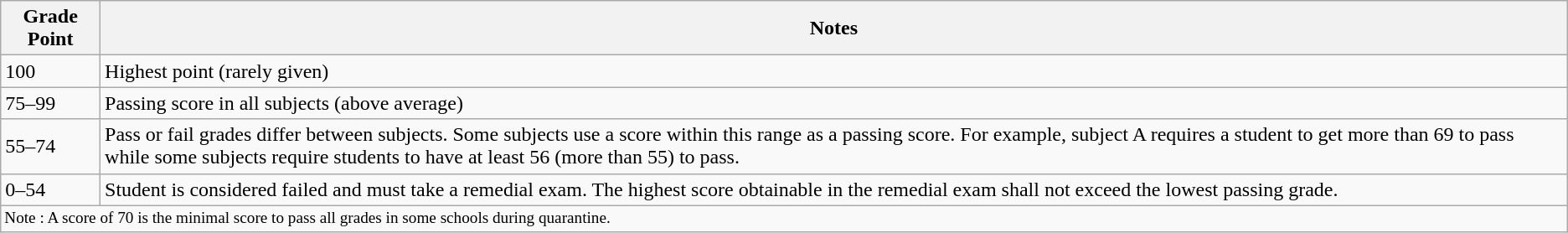<table class="wikitable">
<tr>
<th>Grade Point</th>
<th>Notes</th>
</tr>
<tr>
<td>100</td>
<td>Highest point (rarely given)</td>
</tr>
<tr>
<td>75–99</td>
<td>Passing score in all subjects (above average)</td>
</tr>
<tr>
<td>55–74</td>
<td>Pass or fail grades differ between subjects. Some subjects use a score within this range as a passing score. For example, subject A requires a student to get more than 69 to pass while some subjects require students to have at least 56 (more than 55) to pass.</td>
</tr>
<tr>
<td>0–54</td>
<td>Student is considered failed and must take a remedial exam. The highest score obtainable in the remedial exam shall not exceed the lowest passing grade.</td>
</tr>
<tr>
<td colspan="2" style="font-size:80%;">Note : A score of 70 is the minimal score to pass all grades in some schools during quarantine.</td>
</tr>
</table>
